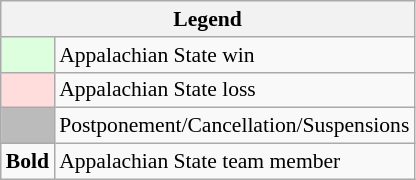<table class="wikitable" style="font-size:90%">
<tr>
<th colspan="2">Legend</th>
</tr>
<tr>
<td bgcolor="#ddffdd"> </td>
<td>Appalachian State win</td>
</tr>
<tr>
<td bgcolor="#ffdddd"> </td>
<td>Appalachian State loss</td>
</tr>
<tr>
<td bgcolor="#bbbbbb"> </td>
<td>Postponement/Cancellation/Suspensions</td>
</tr>
<tr>
<td><strong>Bold</strong></td>
<td>Appalachian State team member</td>
</tr>
</table>
